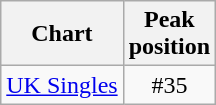<table class="wikitable sortable">
<tr>
<th align="left">Chart</th>
<th align="center">Peak<br>position</th>
</tr>
<tr>
<td align="left"><a href='#'>UK Singles</a></td>
<td align="center">#35</td>
</tr>
</table>
